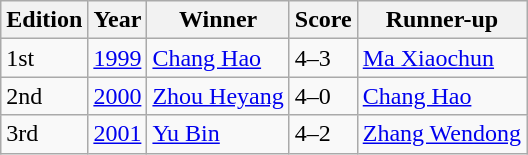<table class="wikitable" style="text-align: left;">
<tr>
<th>Edition</th>
<th>Year</th>
<th>Winner</th>
<th>Score</th>
<th>Runner-up</th>
</tr>
<tr>
<td>1st</td>
<td><a href='#'>1999</a></td>
<td><a href='#'>Chang Hao</a></td>
<td>4–3</td>
<td><a href='#'>Ma Xiaochun</a></td>
</tr>
<tr>
<td>2nd</td>
<td><a href='#'>2000</a></td>
<td><a href='#'>Zhou Heyang</a></td>
<td>4–0</td>
<td><a href='#'>Chang Hao</a></td>
</tr>
<tr>
<td>3rd</td>
<td><a href='#'>2001</a></td>
<td><a href='#'>Yu Bin</a></td>
<td>4–2</td>
<td><a href='#'>Zhang Wendong</a></td>
</tr>
</table>
